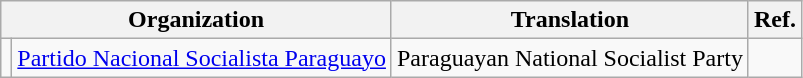<table class="wikitable">
<tr>
<th colspan="2">Organization</th>
<th>Translation</th>
<th>Ref.</th>
</tr>
<tr>
<td></td>
<td><a href='#'>Partido Nacional Socialista Paraguayo</a></td>
<td>Paraguayan National Socialist Party</td>
<td></td>
</tr>
</table>
